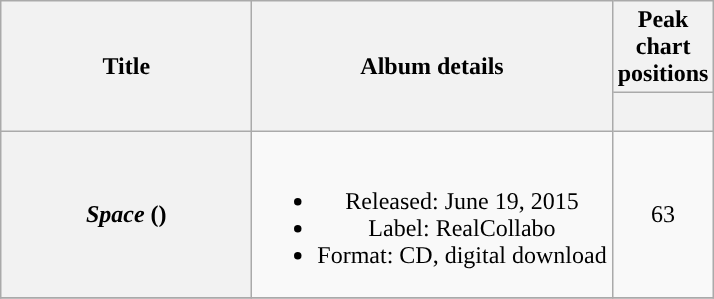<table class="wikitable plainrowheaders" style="text-align:center;">
<tr>
<th scope="col" rowspan="2" style="width:10em;">Title</th>
<th scope="col" rowspan="2">Album details</th>
<th colspan="1" scope="col">Peak chart positions</th>
</tr>
<tr>
<th style="width:3em"><br></th>
</tr>
<tr>
<th scope="row"><em>Space</em> ()</th>
<td><br><ul><li>Released: June 19, 2015</li><li>Label: RealCollabo</li><li>Format: CD, digital download</li></ul></td>
<td>63</td>
</tr>
<tr>
</tr>
</table>
